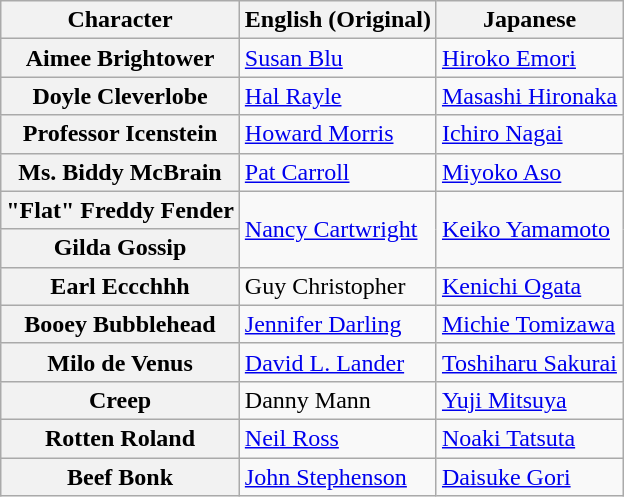<table class="wikitable">
<tr>
<th>Character</th>
<th>English (Original)</th>
<th>Japanese</th>
</tr>
<tr>
<th>Aimee Brightower</th>
<td><a href='#'>Susan Blu</a></td>
<td><a href='#'>Hiroko Emori</a></td>
</tr>
<tr>
<th>Doyle Cleverlobe</th>
<td><a href='#'>Hal Rayle</a></td>
<td><a href='#'>Masashi Hironaka</a></td>
</tr>
<tr>
<th>Professor Icenstein</th>
<td><a href='#'>Howard Morris</a></td>
<td><a href='#'>Ichiro Nagai</a></td>
</tr>
<tr>
<th>Ms. Biddy McBrain</th>
<td><a href='#'>Pat Carroll</a></td>
<td><a href='#'>Miyoko Aso</a></td>
</tr>
<tr>
<th>"Flat" Freddy Fender</th>
<td rowspan="2"><a href='#'>Nancy Cartwright</a></td>
<td rowspan="2"><a href='#'>Keiko Yamamoto</a></td>
</tr>
<tr>
<th>Gilda Gossip</th>
</tr>
<tr>
<th>Earl Eccchhh</th>
<td>Guy Christopher</td>
<td><a href='#'>Kenichi Ogata</a></td>
</tr>
<tr>
<th>Booey Bubblehead</th>
<td><a href='#'>Jennifer Darling</a></td>
<td><a href='#'>Michie Tomizawa</a></td>
</tr>
<tr>
<th>Milo de Venus</th>
<td><a href='#'>David L. Lander</a></td>
<td><a href='#'>Toshiharu Sakurai</a></td>
</tr>
<tr>
<th>Creep</th>
<td>Danny Mann</td>
<td><a href='#'>Yuji Mitsuya</a></td>
</tr>
<tr>
<th>Rotten Roland</th>
<td><a href='#'>Neil Ross</a></td>
<td><a href='#'>Noaki Tatsuta</a></td>
</tr>
<tr>
<th>Beef Bonk</th>
<td><a href='#'>John Stephenson</a></td>
<td><a href='#'>Daisuke Gori</a></td>
</tr>
</table>
